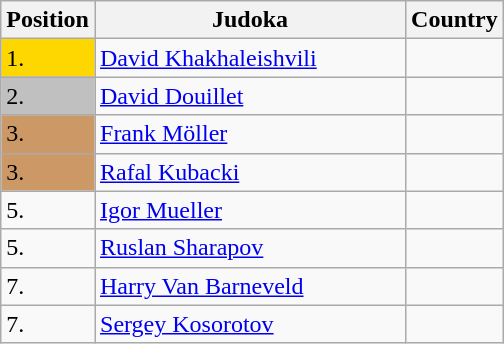<table class=wikitable>
<tr>
<th width=10>Position</th>
<th width=200>Judoka</th>
<th width=10>Country</th>
</tr>
<tr>
<td bgcolor=gold>1.</td>
<td><a href='#'>David Khakhaleishvili</a></td>
<td></td>
</tr>
<tr>
<td bgcolor=silver>2.</td>
<td><a href='#'>David Douillet</a></td>
<td></td>
</tr>
<tr>
<td bgcolor=CC9966>3.</td>
<td><a href='#'>Frank Möller</a></td>
<td></td>
</tr>
<tr>
<td bgcolor=CC9966>3.</td>
<td><a href='#'>Rafal Kubacki</a></td>
<td></td>
</tr>
<tr>
<td>5.</td>
<td><a href='#'>Igor Mueller</a></td>
<td></td>
</tr>
<tr>
<td>5.</td>
<td><a href='#'>Ruslan Sharapov</a></td>
<td></td>
</tr>
<tr>
<td>7.</td>
<td><a href='#'>Harry Van Barneveld</a></td>
<td></td>
</tr>
<tr>
<td>7.</td>
<td><a href='#'>Sergey Kosorotov</a></td>
<td></td>
</tr>
</table>
